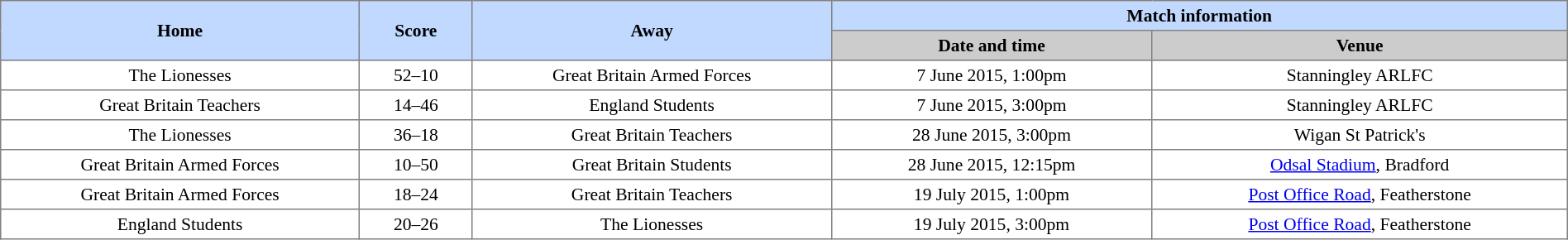<table style="border-collapse:collapse; font-size:90%; text-align:center;" width="100%" cellspacing="0" cellpadding="3" border="1">
<tr bgcolor="#C1D8FF">
<th width="19%" rowspan="2">Home</th>
<th width="6%" rowspan="2">Score</th>
<th width="19%" rowspan="2">Away</th>
<th colspan="2">Match information</th>
</tr>
<tr bgcolor="#CCCCCC">
<th width="17%">Date and time</th>
<th width="22%">Venue</th>
</tr>
<tr>
<td>The Lionesses</td>
<td>52–10</td>
<td>Great Britain Armed Forces</td>
<td>7 June 2015, 1:00pm</td>
<td>Stanningley ARLFC</td>
</tr>
<tr>
<td>Great Britain Teachers</td>
<td>14–46</td>
<td>England Students</td>
<td>7 June 2015, 3:00pm</td>
<td>Stanningley ARLFC</td>
</tr>
<tr>
<td>The Lionesses</td>
<td>36–18</td>
<td>Great Britain Teachers</td>
<td>28 June 2015, 3:00pm</td>
<td>Wigan St Patrick's</td>
</tr>
<tr>
<td>Great Britain Armed Forces</td>
<td>10–50</td>
<td>Great Britain Students</td>
<td>28 June 2015, 12:15pm</td>
<td><a href='#'>Odsal Stadium</a>, Bradford</td>
</tr>
<tr>
<td>Great Britain Armed Forces</td>
<td>18–24</td>
<td>Great Britain Teachers</td>
<td>19 July 2015, 1:00pm</td>
<td><a href='#'>Post Office Road</a>, Featherstone</td>
</tr>
<tr>
<td>England Students</td>
<td>20–26</td>
<td>The Lionesses</td>
<td>19 July 2015, 3:00pm</td>
<td><a href='#'>Post Office Road</a>, Featherstone</td>
</tr>
</table>
